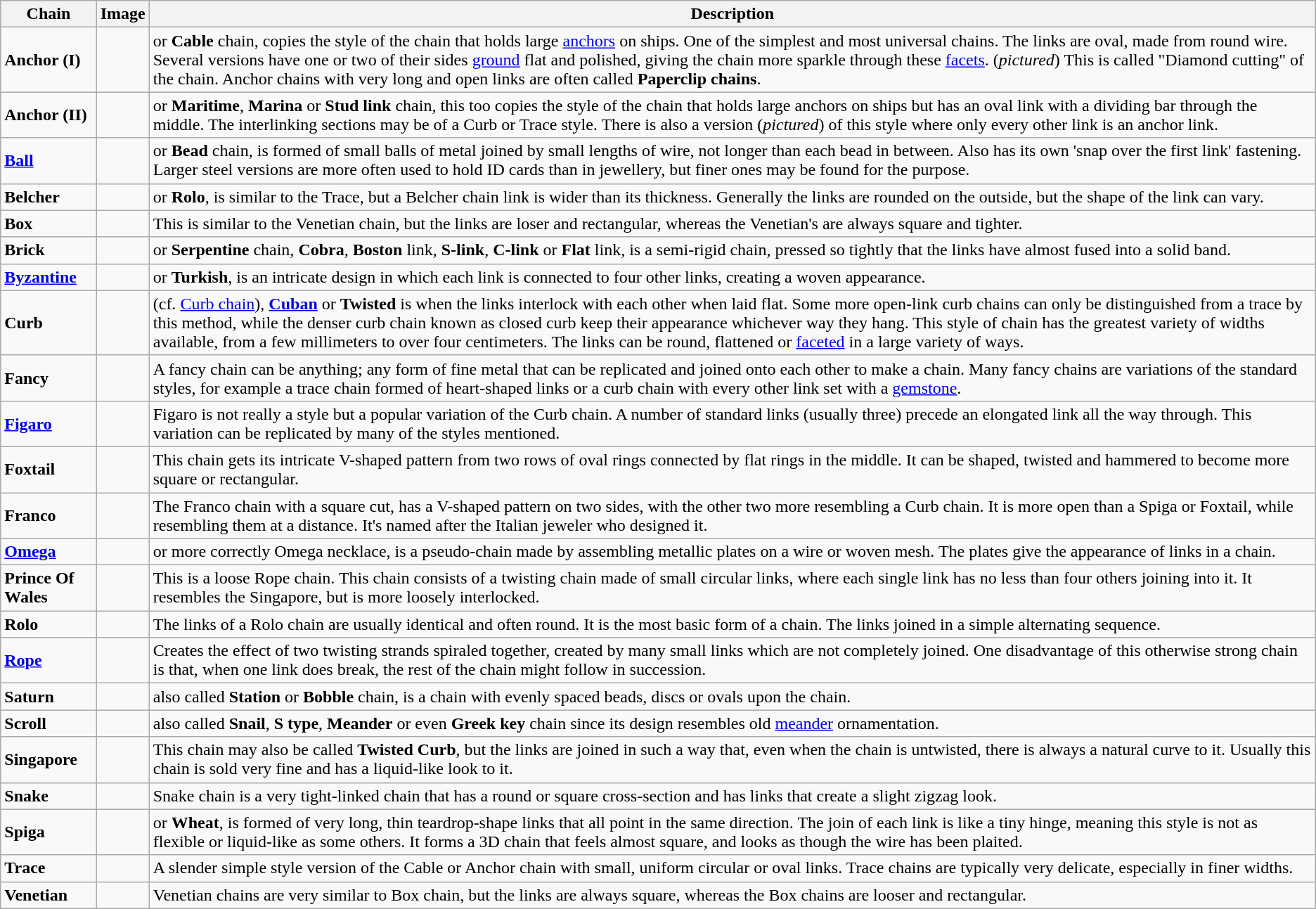<table class="wikitable">
<tr>
<th>Chain</th>
<th>Image</th>
<th>Description</th>
</tr>
<tr>
<td><strong>Anchor (I)</strong></td>
<td></td>
<td>or <strong>Cable</strong> chain, copies the style of the chain that holds large <a href='#'>anchors</a> on ships. One of the simplest and most universal chains. The links are oval, made from round wire.  Several versions have one or two of their sides <a href='#'>ground</a> flat and polished, giving the chain more sparkle through these <a href='#'>facets</a>. (<em>pictured</em>) This is called "Diamond cutting" of the chain. Anchor chains with very long and open links are often called <strong>Paperclip chains</strong>.</td>
</tr>
<tr>
<td><strong>Anchor (II)</strong></td>
<td></td>
<td>or <strong>Maritime</strong>, <strong>Marina</strong> or <strong>Stud link</strong> chain, this too copies the style of the chain that holds large anchors on ships but has an oval link with a dividing bar through the middle. The interlinking sections may be of a Curb or Trace style. There is also a version (<em>pictured</em>) of this style where only every other link is an anchor link.</td>
</tr>
<tr>
<td><strong><a href='#'>Ball</a></strong></td>
<td></td>
<td>or <strong>Bead</strong> chain, is formed of small balls of metal joined by small lengths of wire, not longer than each bead in between. Also has its own 'snap over the first link' fastening. Larger steel versions are more often used to hold ID cards than in jewellery, but finer ones may be found for the purpose.</td>
</tr>
<tr>
<td><strong>Belcher</strong></td>
<td></td>
<td>or <strong>Rolo</strong>, is similar to the Trace, but a Belcher chain link is wider than its thickness. Generally the links are rounded on the outside, but the shape of the link can vary.</td>
</tr>
<tr>
<td><strong>Box</strong></td>
<td></td>
<td>This is similar to the Venetian chain, but the links are loser and rectangular, whereas the Venetian's are always square and tighter.</td>
</tr>
<tr>
<td><strong>Brick</strong></td>
<td></td>
<td>or <strong>Serpentine</strong> chain, <strong>Cobra</strong>, <strong>Boston</strong> link, <strong>S-link</strong>, <strong>C-link</strong> or <strong>Flat</strong> link, is a semi-rigid chain, pressed so tightly that the links have almost fused into a solid band.</td>
</tr>
<tr>
<td><strong><a href='#'>Byzantine</a></strong></td>
<td></td>
<td>or <strong>Turkish</strong>, is an intricate design in which each link is connected to four other links, creating a woven appearance.</td>
</tr>
<tr>
<td><strong>Curb</strong></td>
<td></td>
<td>(cf. <a href='#'>Curb chain</a>), <strong><a href='#'>Cuban</a></strong> or <strong>Twisted</strong> is when the links interlock with each other when laid flat. Some more open-link curb chains can only be distinguished from a trace by this method, while the denser curb chain known as closed curb keep their appearance whichever way they hang. This style of chain has the greatest variety of widths available, from a few millimeters to over four centimeters. The links can be round, flattened or <a href='#'>faceted</a> in a large variety of ways.</td>
</tr>
<tr>
<td><strong>Fancy</strong></td>
<td></td>
<td>A fancy chain can be anything; any form of fine metal that can be replicated and joined onto each other to make a chain. Many fancy chains are variations of the standard styles, for example a trace chain formed of heart-shaped links or a curb chain with every other link set with a <a href='#'>gemstone</a>.</td>
</tr>
<tr>
<td><strong><a href='#'>Figaro</a></strong></td>
<td></td>
<td>Figaro is not really a style but a popular variation of the Curb chain. A number of standard links (usually three) precede an elongated link all the way through. This variation can be replicated by many of the styles mentioned.</td>
</tr>
<tr>
<td><strong>Foxtail</strong></td>
<td></td>
<td>This chain gets its intricate V-shaped pattern from two rows of oval rings connected by flat rings in the middle. It can be shaped, twisted and hammered to become more square or rectangular.</td>
</tr>
<tr>
<td><strong>Franco</strong></td>
<td></td>
<td>The Franco chain with a square cut, has a V-shaped pattern on two sides, with the other two more resembling a Curb chain. It is more open than a Spiga or Foxtail, while resembling them at a distance. It's named after the Italian jeweler who designed it.</td>
</tr>
<tr>
<td><strong><a href='#'>Omega</a></strong></td>
<td></td>
<td>or more correctly Omega necklace, is a pseudo-chain made by assembling metallic plates on a wire or woven mesh. The plates give the appearance of links in a chain.</td>
</tr>
<tr>
<td><strong>Prince Of Wales</strong></td>
<td></td>
<td>This is a loose Rope chain. This chain consists of a twisting chain made of small circular links, where each single link has no less than four others joining into it. It resembles the Singapore, but is more loosely interlocked.</td>
</tr>
<tr>
<td><strong>Rolo</strong></td>
<td></td>
<td>The links of a Rolo chain are usually identical and often round. It is the most basic form of a chain. The links joined in a simple alternating sequence.</td>
</tr>
<tr>
<td><strong><a href='#'>Rope</a></strong></td>
<td></td>
<td>Creates the effect of two twisting strands spiraled together, created by many small links which are not completely joined. One disadvantage of this otherwise strong chain is that, when one link does break, the rest of the chain might follow in succession.</td>
</tr>
<tr>
<td><strong>Saturn</strong></td>
<td></td>
<td>also called <strong>Station</strong> or <strong>Bobble</strong> chain, is a chain with evenly spaced beads, discs or ovals upon the chain.</td>
</tr>
<tr>
<td><strong>Scroll</strong></td>
<td></td>
<td>also called <strong>Snail</strong>, <strong>S type</strong>, <strong>Meander</strong> or even <strong>Greek key</strong> chain since its design resembles old <a href='#'>meander</a> ornamentation.</td>
</tr>
<tr>
<td><strong>Singapore</strong></td>
<td></td>
<td>This chain may also be called <strong>Twisted Curb</strong>, but the links are joined in such a way that, even when the chain is untwisted, there is always a natural curve to it. Usually this chain is sold very fine and has a liquid-like look to it.</td>
</tr>
<tr>
<td><strong>Snake</strong></td>
<td></td>
<td>Snake chain is a very tight-linked chain that has a round or square cross-section and has links that create a slight zigzag look.</td>
</tr>
<tr>
<td><strong>Spiga</strong></td>
<td></td>
<td>or <strong>Wheat</strong>, is formed of very long, thin teardrop-shape links that all point in the same direction. The join of each link is like a tiny hinge, meaning this style is not as flexible or liquid-like as some others. It forms a 3D chain that feels almost square, and looks as though the wire has been plaited.</td>
</tr>
<tr>
<td><strong>Trace</strong></td>
<td></td>
<td>A slender simple style version of the Cable or Anchor chain with small, uniform circular or oval links. Trace chains are typically very delicate, especially in finer widths.</td>
</tr>
<tr>
<td><strong>Venetian</strong></td>
<td></td>
<td>Venetian chains are very similar to Box chain, but the links are always square, whereas the Box chains are looser and rectangular.</td>
</tr>
</table>
